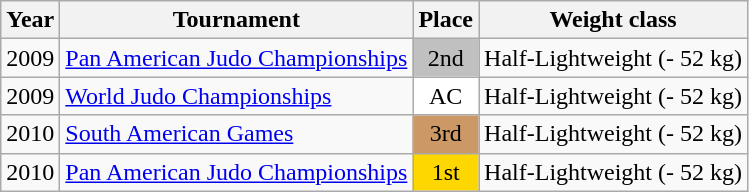<table class=wikitable>
<tr>
<th>Year</th>
<th>Tournament</th>
<th>Place</th>
<th>Weight class</th>
</tr>
<tr>
<td>2009</td>
<td><a href='#'>Pan American Judo Championships</a></td>
<td bgcolor="silver" align="center">2nd</td>
<td>Half-Lightweight (- 52 kg)</td>
</tr>
<tr>
<td>2009</td>
<td><a href='#'>World Judo Championships</a></td>
<td bgcolor="white" align="center">AC</td>
<td>Half-Lightweight (- 52 kg)</td>
</tr>
<tr>
<td>2010</td>
<td><a href='#'>South American Games</a></td>
<td bgcolor="cc9966" align="center">3rd</td>
<td>Half-Lightweight (- 52 kg)</td>
</tr>
<tr>
<td>2010</td>
<td><a href='#'>Pan American Judo Championships</a></td>
<td bgcolor="gold" align="center">1st</td>
<td>Half-Lightweight (- 52 kg)</td>
</tr>
</table>
